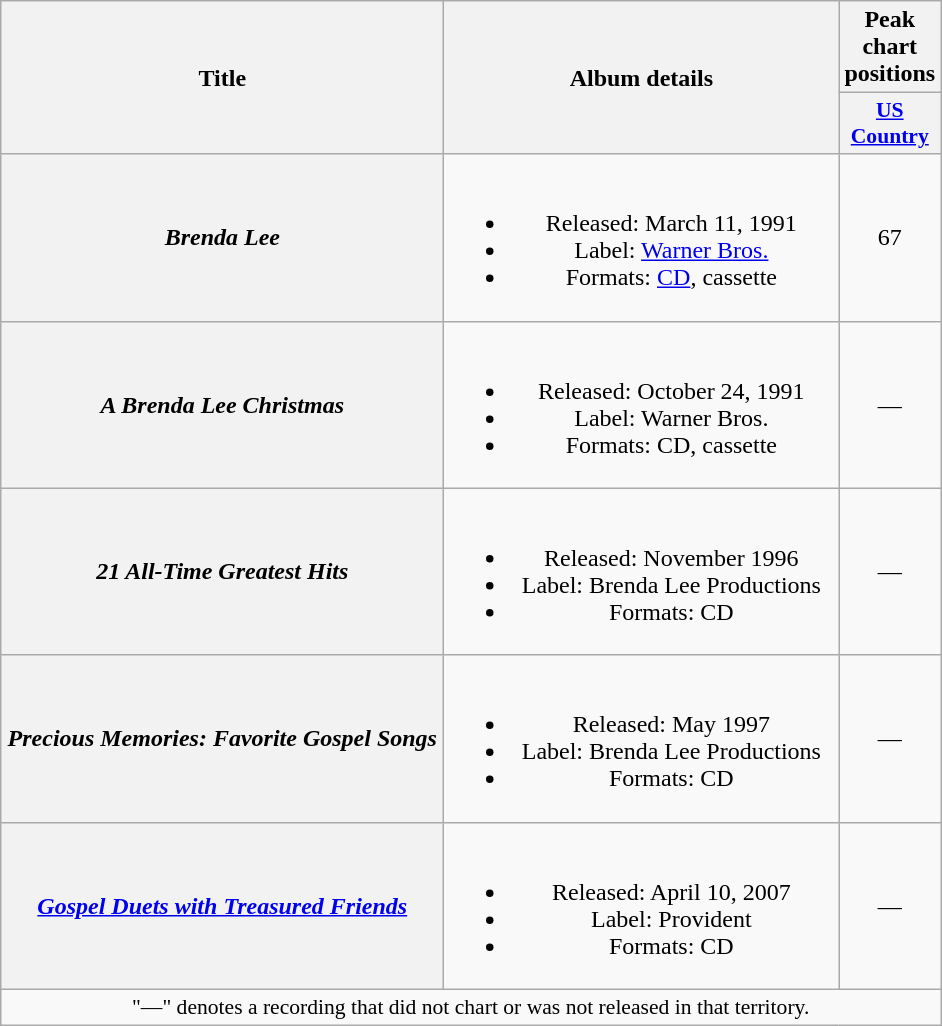<table class="wikitable plainrowheaders" style="text-align:center;">
<tr>
<th scope="col" rowspan="2" style="width:18em;">Title</th>
<th scope="col" rowspan="2" style="width:16em;">Album details</th>
<th scope="col" colspan="1">Peak<br>chart<br>positions</th>
</tr>
<tr>
<th scope="col" style="width:3em;font-size:90%;"><a href='#'>US<br>Country</a><br></th>
</tr>
<tr>
<th scope="row"><em>Brenda Lee</em></th>
<td><br><ul><li>Released: March 11, 1991</li><li>Label: <a href='#'>Warner Bros.</a></li><li>Formats: <a href='#'>CD</a>, cassette</li></ul></td>
<td>67</td>
</tr>
<tr>
<th scope="row"><em>A Brenda Lee Christmas</em></th>
<td><br><ul><li>Released: October 24, 1991</li><li>Label: Warner Bros.</li><li>Formats: CD, cassette</li></ul></td>
<td>—</td>
</tr>
<tr>
<th scope="row"><em>21 All-Time Greatest Hits</em><br></th>
<td><br><ul><li>Released: November 1996</li><li>Label: Brenda Lee Productions</li><li>Formats: CD</li></ul></td>
<td>—</td>
</tr>
<tr>
<th scope="row"><em>Precious Memories: Favorite Gospel Songs</em></th>
<td><br><ul><li>Released: May 1997</li><li>Label: Brenda Lee Productions</li><li>Formats: CD</li></ul></td>
<td>—</td>
</tr>
<tr>
<th scope="row"><em><a href='#'>Gospel Duets with Treasured Friends</a></em></th>
<td><br><ul><li>Released: April 10, 2007</li><li>Label: Provident</li><li>Formats: CD</li></ul></td>
<td>—</td>
</tr>
<tr>
<td colspan="3" style="font-size:90%">"—" denotes a recording that did not chart or was not released in that territory.</td>
</tr>
</table>
